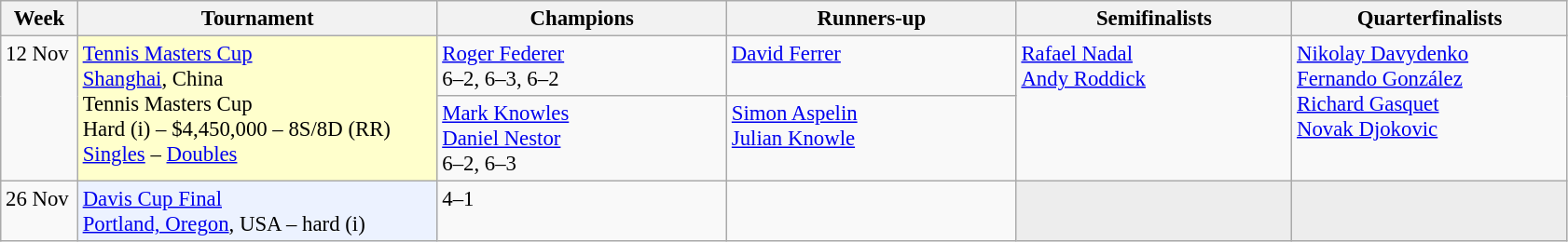<table class=wikitable style=font-size:95%>
<tr>
<th style="width:48px;">Week</th>
<th style="width:250px;">Tournament</th>
<th style="width:200px;">Champions</th>
<th style="width:200px;">Runners-up</th>
<th style="width:190px;">Semifinalists</th>
<th style="width:190px;">Quarterfinalists</th>
</tr>
<tr valign=top>
<td rowspan=2>12 Nov</td>
<td bgcolor="#ffffcc" rowspan=2><a href='#'>Tennis Masters Cup</a><br>  <a href='#'>Shanghai</a>, China<br>Tennis Masters Cup<br>Hard (i) – $4,450,000 – 8S/8D (RR)<br><a href='#'>Singles</a> – <a href='#'>Doubles</a></td>
<td> <a href='#'>Roger Federer</a><br>6–2, 6–3, 6–2</td>
<td> <a href='#'>David Ferrer</a></td>
<td rowspan=2> <a href='#'>Rafael Nadal</a><br> <a href='#'>Andy Roddick</a></td>
<td rowspan=2> <a href='#'>Nikolay Davydenko</a><br> <a href='#'>Fernando González</a> <br> <a href='#'>Richard Gasquet</a> <br> <a href='#'>Novak Djokovic</a></td>
</tr>
<tr valign=top>
<td> <a href='#'>Mark Knowles</a><br> <a href='#'>Daniel Nestor</a><br> 6–2, 6–3</td>
<td> <a href='#'>Simon Aspelin</a><br> <a href='#'>Julian Knowle</a></td>
</tr>
<tr valign=top>
<td rowspan=1>26 Nov</td>
<td bgcolor=#ECF2FF rowspan=1><a href='#'>Davis Cup Final</a><br> <a href='#'>Portland, Oregon</a>, USA – hard (i)</td>
<td> 4–1</td>
<td></td>
<td bgcolor="#ededed"></td>
<td bgcolor="#ededed"></td>
</tr>
</table>
